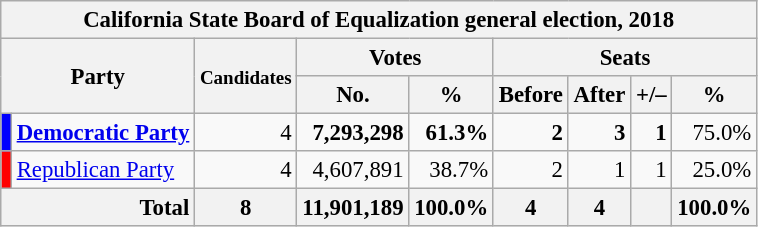<table class="wikitable" style="font-size:95%;">
<tr>
<th colspan=9>California State Board of Equalization general election, 2018</th>
</tr>
<tr>
<th colspan=2 rowspan=2>Party</th>
<th rowspan=2><small>Candidates</small></th>
<th colspan=2>Votes</th>
<th colspan=4>Seats</th>
</tr>
<tr>
<th>No.</th>
<th>%</th>
<th>Before</th>
<th>After</th>
<th>+/–</th>
<th>%</th>
</tr>
<tr>
<th style="background:#00f"></th>
<td align=left><strong><a href='#'>Democratic Party</a></strong></td>
<td align=right>4</td>
<td align=right><strong>7,293,298</strong></td>
<td align=right><strong>61.3%</strong></td>
<td align=right><strong>2</strong></td>
<td align=right><strong>3</strong></td>
<td align=right><strong> 1</strong></td>
<td align=right>75.0%</td>
</tr>
<tr>
<th style="background:#f00"></th>
<td align=left><a href='#'>Republican Party</a></td>
<td align=right>4</td>
<td align=right>4,607,891</td>
<td align=right>38.7%</td>
<td align=right>2</td>
<td align=right>1</td>
<td align=right> 1</td>
<td align=right>25.0%</td>
</tr>
<tr style="background:#eee;">
<th colspan="2" style="text-align:right;">Total</th>
<th align=right>8</th>
<th align=right>11,901,189</th>
<th align=right>100.0%</th>
<th align=right>4</th>
<th align=right>4</th>
<th align=right></th>
<th align=right>100.0%</th>
</tr>
</table>
